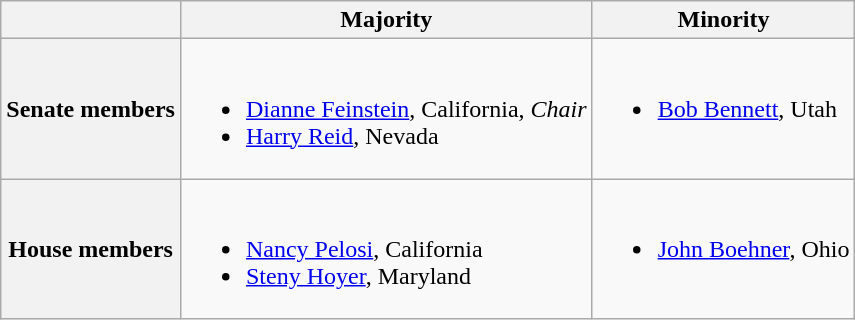<table class=wikitable>
<tr>
<th></th>
<th>Majority</th>
<th>Minority</th>
</tr>
<tr>
<th>Senate members</th>
<td valign="top" ><br><ul><li><a href='#'>Dianne Feinstein</a>, California, <em>Chair</em></li><li><a href='#'>Harry Reid</a>, Nevada</li></ul></td>
<td valign="top" ><br><ul><li><a href='#'>Bob Bennett</a>, Utah</li></ul></td>
</tr>
<tr>
<th>House members</th>
<td valign="top" ><br><ul><li><a href='#'>Nancy Pelosi</a>, California</li><li><a href='#'>Steny Hoyer</a>, Maryland</li></ul></td>
<td valign="top" ><br><ul><li><a href='#'>John Boehner</a>, Ohio</li></ul></td>
</tr>
</table>
